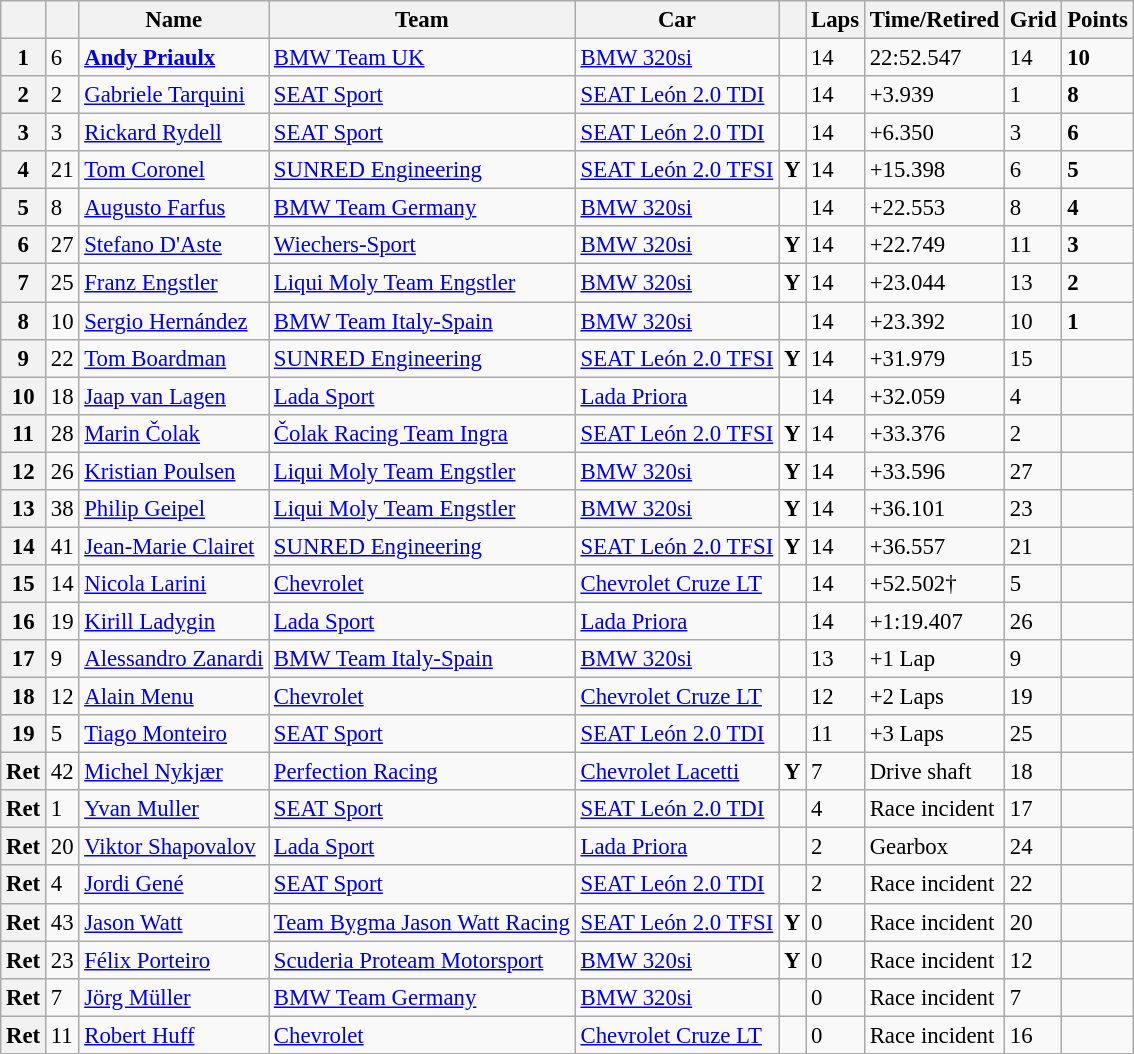<table class="wikitable sortable" style="font-size: 95%;">
<tr>
<th></th>
<th></th>
<th>Name</th>
<th>Team</th>
<th>Car</th>
<th></th>
<th>Laps</th>
<th>Time/Retired</th>
<th>Grid</th>
<th>Points</th>
</tr>
<tr>
<th>1</th>
<td>6</td>
<td> <strong><a href='#'>Andy Priaulx</a></strong></td>
<td><a href='#'>BMW Team UK</a></td>
<td><a href='#'>BMW 320si</a></td>
<td></td>
<td>14</td>
<td>22:52.547</td>
<td>14</td>
<td><strong>10</strong></td>
</tr>
<tr>
<th>2</th>
<td>2</td>
<td> <a href='#'>Gabriele Tarquini</a></td>
<td><a href='#'>SEAT Sport</a></td>
<td><a href='#'>SEAT León 2.0 TDI</a></td>
<td></td>
<td>14</td>
<td>+3.939</td>
<td>1</td>
<td><strong>8</strong></td>
</tr>
<tr>
<th>3</th>
<td>3</td>
<td> <a href='#'>Rickard Rydell</a></td>
<td><a href='#'>SEAT Sport</a></td>
<td><a href='#'>SEAT León 2.0 TDI</a></td>
<td></td>
<td>14</td>
<td>+6.350</td>
<td>3</td>
<td><strong>6</strong></td>
</tr>
<tr>
<th>4</th>
<td>21</td>
<td> <a href='#'>Tom Coronel</a></td>
<td><a href='#'>SUNRED Engineering</a></td>
<td><a href='#'>SEAT León 2.0 TFSI</a></td>
<td align=center><strong><span>Y</span></strong></td>
<td>14</td>
<td>+15.398</td>
<td>6</td>
<td><strong>5</strong></td>
</tr>
<tr>
<th>5</th>
<td>8</td>
<td> <a href='#'>Augusto Farfus</a></td>
<td><a href='#'>BMW Team Germany</a></td>
<td><a href='#'>BMW 320si</a></td>
<td></td>
<td>14</td>
<td>+22.553</td>
<td>8</td>
<td><strong>4</strong></td>
</tr>
<tr>
<th>6</th>
<td>27</td>
<td> <a href='#'>Stefano D'Aste</a></td>
<td><a href='#'>Wiechers-Sport</a></td>
<td><a href='#'>BMW 320si</a></td>
<td align=center><strong><span>Y</span></strong></td>
<td>14</td>
<td>+22.749</td>
<td>11</td>
<td><strong>3</strong></td>
</tr>
<tr>
<th>7</th>
<td>25</td>
<td> <a href='#'>Franz Engstler</a></td>
<td><a href='#'>Liqui Moly Team Engstler</a></td>
<td><a href='#'>BMW 320si</a></td>
<td align=center><strong><span>Y</span></strong></td>
<td>14</td>
<td>+23.044</td>
<td>13</td>
<td><strong>2</strong></td>
</tr>
<tr>
<th>8</th>
<td>10</td>
<td> <a href='#'>Sergio Hernández</a></td>
<td><a href='#'>BMW Team Italy-Spain</a></td>
<td><a href='#'>BMW 320si</a></td>
<td></td>
<td>14</td>
<td>+23.392</td>
<td>10</td>
<td><strong>1</strong></td>
</tr>
<tr>
<th>9</th>
<td>22</td>
<td> <a href='#'>Tom Boardman</a></td>
<td><a href='#'>SUNRED Engineering</a></td>
<td><a href='#'>SEAT León 2.0 TFSI</a></td>
<td align=center><strong><span>Y</span></strong></td>
<td>14</td>
<td>+31.979</td>
<td>15</td>
<td></td>
</tr>
<tr>
<th>10</th>
<td>18</td>
<td> <a href='#'>Jaap van Lagen</a></td>
<td><a href='#'>Lada Sport</a></td>
<td><a href='#'>Lada Priora</a></td>
<td></td>
<td>14</td>
<td>+32.059</td>
<td>4</td>
<td></td>
</tr>
<tr>
<th>11</th>
<td>28</td>
<td> <a href='#'>Marin Čolak</a></td>
<td><a href='#'>Čolak Racing Team Ingra</a></td>
<td><a href='#'>SEAT León 2.0 TFSI</a></td>
<td align=center><strong><span>Y</span></strong></td>
<td>14</td>
<td>+33.376</td>
<td>2</td>
<td></td>
</tr>
<tr>
<th>12</th>
<td>26</td>
<td> <a href='#'>Kristian Poulsen</a></td>
<td><a href='#'>Liqui Moly Team Engstler</a></td>
<td><a href='#'>BMW 320si</a></td>
<td align=center><strong><span>Y</span></strong></td>
<td>14</td>
<td>+33.596</td>
<td>27</td>
<td></td>
</tr>
<tr>
<th>13</th>
<td>38</td>
<td> <a href='#'>Philip Geipel</a></td>
<td><a href='#'>Liqui Moly Team Engstler</a></td>
<td><a href='#'>BMW 320si</a></td>
<td align=center><strong><span>Y</span></strong></td>
<td>14</td>
<td>+36.101</td>
<td>23</td>
<td></td>
</tr>
<tr>
<th>14</th>
<td>41</td>
<td> <a href='#'>Jean-Marie Clairet</a></td>
<td><a href='#'>SUNRED Engineering</a></td>
<td><a href='#'>SEAT León 2.0 TFSI</a></td>
<td align=center><strong><span>Y</span></strong></td>
<td>14</td>
<td>+36.557</td>
<td>21</td>
<td></td>
</tr>
<tr>
<th>15</th>
<td>14</td>
<td> <a href='#'>Nicola Larini</a></td>
<td><a href='#'>Chevrolet</a></td>
<td><a href='#'>Chevrolet Cruze LT</a></td>
<td></td>
<td>14</td>
<td>+52.502†</td>
<td>5</td>
<td></td>
</tr>
<tr>
<th>16</th>
<td>19</td>
<td> <a href='#'>Kirill Ladygin</a></td>
<td><a href='#'>Lada Sport</a></td>
<td><a href='#'>Lada Priora</a></td>
<td></td>
<td>14</td>
<td>+1:19.407</td>
<td>26</td>
<td></td>
</tr>
<tr>
<th>17</th>
<td>9</td>
<td> <a href='#'>Alessandro Zanardi</a></td>
<td><a href='#'>BMW Team Italy-Spain</a></td>
<td><a href='#'>BMW 320si</a></td>
<td></td>
<td>13</td>
<td>+1 Lap</td>
<td>9</td>
<td></td>
</tr>
<tr>
<th>18</th>
<td>12</td>
<td> <a href='#'>Alain Menu</a></td>
<td><a href='#'>Chevrolet</a></td>
<td><a href='#'>Chevrolet Cruze LT</a></td>
<td></td>
<td>12</td>
<td>+2 Laps</td>
<td>19</td>
<td></td>
</tr>
<tr>
<th>19</th>
<td>5</td>
<td> <a href='#'>Tiago Monteiro</a></td>
<td><a href='#'>SEAT Sport</a></td>
<td><a href='#'>SEAT León 2.0 TDI</a></td>
<td></td>
<td>11</td>
<td>+3 Laps</td>
<td>25</td>
<td></td>
</tr>
<tr>
<th>Ret</th>
<td>42</td>
<td> <a href='#'>Michel Nykjær</a></td>
<td><a href='#'>Perfection Racing</a></td>
<td><a href='#'>Chevrolet Lacetti</a></td>
<td align=center><strong><span>Y</span></strong></td>
<td>7</td>
<td>Drive shaft</td>
<td>18</td>
<td></td>
</tr>
<tr>
<th>Ret</th>
<td>1</td>
<td> <a href='#'>Yvan Muller</a></td>
<td><a href='#'>SEAT Sport</a></td>
<td><a href='#'>SEAT León 2.0 TDI</a></td>
<td></td>
<td>4</td>
<td>Race incident</td>
<td>17</td>
<td></td>
</tr>
<tr>
<th>Ret</th>
<td>20</td>
<td> <a href='#'>Viktor Shapovalov</a></td>
<td><a href='#'>Lada Sport</a></td>
<td><a href='#'>Lada Priora</a></td>
<td></td>
<td>2</td>
<td>Gearbox</td>
<td>24</td>
<td></td>
</tr>
<tr>
<th>Ret</th>
<td>4</td>
<td> <a href='#'>Jordi Gené</a></td>
<td><a href='#'>SEAT Sport</a></td>
<td><a href='#'>SEAT León 2.0 TDI</a></td>
<td></td>
<td>2</td>
<td>Race incident</td>
<td>22</td>
<td></td>
</tr>
<tr>
<th>Ret</th>
<td>43</td>
<td> <a href='#'>Jason Watt</a></td>
<td><a href='#'>Team Bygma Jason Watt Racing</a></td>
<td><a href='#'>SEAT León 2.0 TFSI</a></td>
<td align=center><strong><span>Y</span></strong></td>
<td>0</td>
<td>Race incident</td>
<td>20</td>
<td></td>
</tr>
<tr>
<th>Ret</th>
<td>23</td>
<td> <a href='#'>Félix Porteiro</a></td>
<td><a href='#'>Scuderia Proteam Motorsport</a></td>
<td><a href='#'>BMW 320si</a></td>
<td align=center><strong><span>Y</span></strong></td>
<td>0</td>
<td>Race incident</td>
<td>12</td>
<td></td>
</tr>
<tr>
<th>Ret</th>
<td>7</td>
<td> <a href='#'>Jörg Müller</a></td>
<td><a href='#'>BMW Team Germany</a></td>
<td><a href='#'>BMW 320si</a></td>
<td></td>
<td>0</td>
<td>Race incident</td>
<td>7</td>
<td></td>
</tr>
<tr>
<th>Ret</th>
<td>11</td>
<td> <a href='#'>Robert Huff</a></td>
<td><a href='#'>Chevrolet</a></td>
<td><a href='#'>Chevrolet Cruze LT</a></td>
<td></td>
<td>0</td>
<td>Race incident</td>
<td>16</td>
<td></td>
</tr>
<tr>
</tr>
</table>
